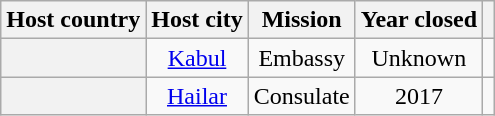<table class="wikitable plainrowheaders" style="text-align:center;">
<tr>
<th scope="col">Host country</th>
<th scope="col">Host city</th>
<th scope="col">Mission</th>
<th scope="col">Year closed</th>
<th scope="col"></th>
</tr>
<tr>
<th scope="row"></th>
<td><a href='#'>Kabul</a></td>
<td>Embassy</td>
<td>Unknown</td>
<td></td>
</tr>
<tr>
<th scope="row"></th>
<td><a href='#'>Hailar</a></td>
<td>Consulate</td>
<td>2017</td>
<td></td>
</tr>
</table>
